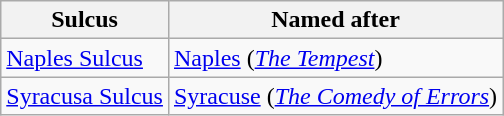<table class="wikitable">
<tr>
<th>Sulcus</th>
<th>Named after</th>
</tr>
<tr>
<td><a href='#'>Naples Sulcus</a></td>
<td><a href='#'>Naples</a> (<em><a href='#'>The Tempest</a></em>)</td>
</tr>
<tr>
<td><a href='#'>Syracusa Sulcus</a></td>
<td><a href='#'>Syracuse</a> (<em><a href='#'>The Comedy of Errors</a></em>)</td>
</tr>
</table>
